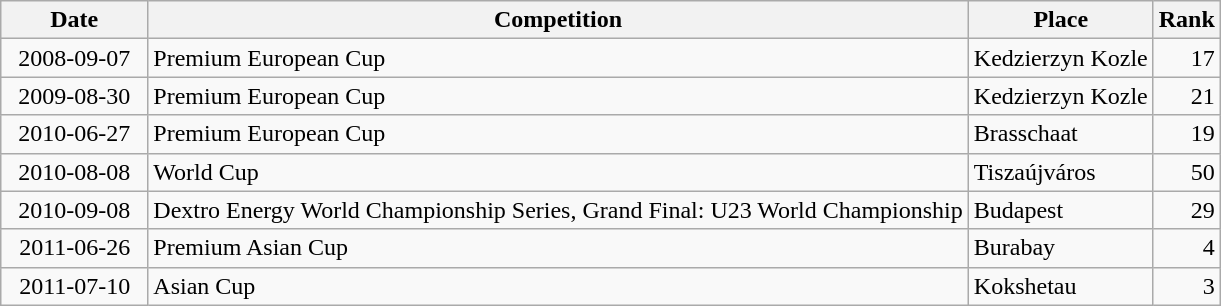<table class="wikitable sortable">
<tr>
<th>Date</th>
<th>Competition</th>
<th>Place</th>
<th>Rank</th>
</tr>
<tr>
<td style="text-align:right">  2008-09-07  </td>
<td>Premium European Cup</td>
<td>Kedzierzyn Kozle</td>
<td style="text-align:right">17</td>
</tr>
<tr>
<td style="text-align:right">  2009-08-30  </td>
<td>Premium European Cup</td>
<td>Kedzierzyn Kozle</td>
<td style="text-align:right">21</td>
</tr>
<tr>
<td style="text-align:right">  2010-06-27  </td>
<td>Premium European Cup</td>
<td>Brasschaat</td>
<td style="text-align:right">19</td>
</tr>
<tr>
<td style="text-align:right">  2010-08-08  </td>
<td>World Cup</td>
<td>Tiszaújváros</td>
<td style="text-align:right">50</td>
</tr>
<tr>
<td style="text-align:right">  2010-09-08  </td>
<td>Dextro Energy World Championship Series, Grand Final: U23 World Championship</td>
<td>Budapest</td>
<td style="text-align:right">29</td>
</tr>
<tr>
<td style="text-align:right">  2011-06-26  </td>
<td>Premium Asian Cup</td>
<td>Burabay</td>
<td style="text-align:right">4</td>
</tr>
<tr>
<td style="text-align:right">  2011-07-10  </td>
<td>Asian Cup</td>
<td>Kokshetau</td>
<td style="text-align:right">3</td>
</tr>
</table>
